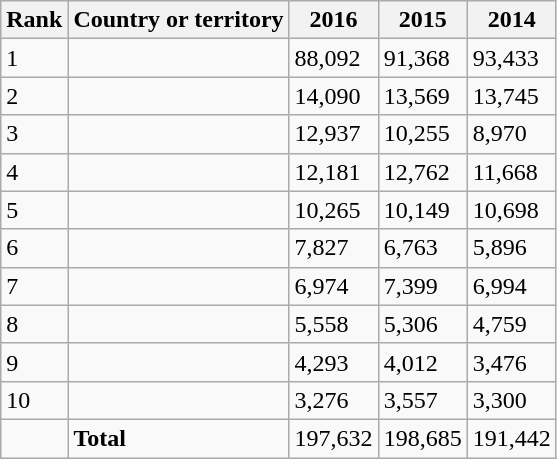<table class="wikitable sortable">
<tr>
<th>Rank</th>
<th>Country or territory</th>
<th>2016</th>
<th>2015</th>
<th>2014</th>
</tr>
<tr>
<td>1</td>
<td></td>
<td>88,092</td>
<td>91,368</td>
<td>93,433</td>
</tr>
<tr>
<td>2</td>
<td></td>
<td>14,090</td>
<td>13,569</td>
<td>13,745</td>
</tr>
<tr>
<td>3</td>
<td></td>
<td>12,937</td>
<td>10,255</td>
<td>8,970</td>
</tr>
<tr>
<td>4</td>
<td></td>
<td>12,181</td>
<td>12,762</td>
<td>11,668</td>
</tr>
<tr>
<td>5</td>
<td></td>
<td>10,265</td>
<td>10,149</td>
<td>10,698</td>
</tr>
<tr>
<td>6</td>
<td></td>
<td>7,827</td>
<td>6,763</td>
<td>5,896</td>
</tr>
<tr>
<td>7</td>
<td></td>
<td>6,974</td>
<td>7,399</td>
<td>6,994</td>
</tr>
<tr>
<td>8</td>
<td></td>
<td>5,558</td>
<td>5,306</td>
<td>4,759</td>
</tr>
<tr>
<td>9</td>
<td></td>
<td>4,293</td>
<td>4,012</td>
<td>3,476</td>
</tr>
<tr>
<td>10</td>
<td></td>
<td>3,276</td>
<td>3,557</td>
<td>3,300</td>
</tr>
<tr>
<td></td>
<td><strong>Total</strong></td>
<td>197,632</td>
<td>198,685</td>
<td>191,442</td>
</tr>
</table>
